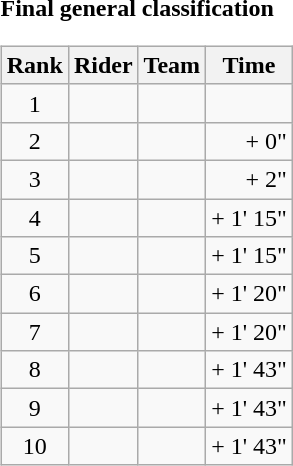<table>
<tr>
<td><strong>Final general classification</strong><br><table class="wikitable">
<tr>
<th scope="col">Rank</th>
<th scope="col">Rider</th>
<th scope="col">Team</th>
<th scope="col">Time</th>
</tr>
<tr>
<td style="text-align:center;">1</td>
<td></td>
<td></td>
<td style="text-align:right;"></td>
</tr>
<tr>
<td style="text-align:center;">2</td>
<td></td>
<td></td>
<td style="text-align:right;">+ 0"</td>
</tr>
<tr>
<td style="text-align:center;">3</td>
<td></td>
<td></td>
<td style="text-align:right;">+ 2"</td>
</tr>
<tr>
<td style="text-align:center;">4</td>
<td></td>
<td></td>
<td style="text-align:right;">+ 1' 15"</td>
</tr>
<tr>
<td style="text-align:center;">5</td>
<td></td>
<td></td>
<td style="text-align:right;">+ 1' 15"</td>
</tr>
<tr>
<td style="text-align:center;">6</td>
<td></td>
<td></td>
<td style="text-align:right;">+ 1' 20"</td>
</tr>
<tr>
<td style="text-align:center;">7</td>
<td></td>
<td></td>
<td style="text-align:right;">+ 1' 20"</td>
</tr>
<tr>
<td style="text-align:center;">8</td>
<td></td>
<td></td>
<td style="text-align:right;">+ 1' 43"</td>
</tr>
<tr>
<td style="text-align:center;">9</td>
<td></td>
<td></td>
<td style="text-align:right;">+ 1' 43"</td>
</tr>
<tr>
<td style="text-align:center;">10</td>
<td></td>
<td></td>
<td style="text-align:right;">+ 1' 43"</td>
</tr>
</table>
</td>
</tr>
</table>
